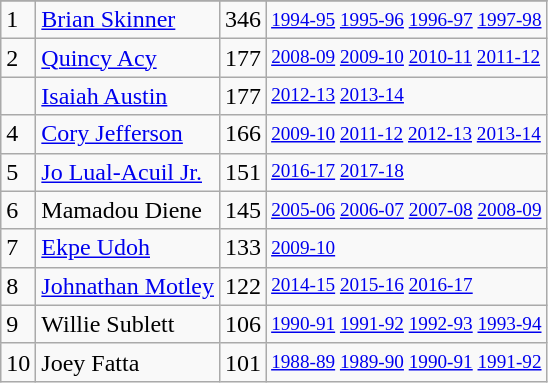<table class="wikitable">
<tr>
</tr>
<tr>
<td>1</td>
<td><a href='#'>Brian Skinner</a></td>
<td>346</td>
<td style="font-size:80%;"><a href='#'>1994-95</a> <a href='#'>1995-96</a> <a href='#'>1996-97</a> <a href='#'>1997-98</a></td>
</tr>
<tr>
<td>2</td>
<td><a href='#'>Quincy Acy</a></td>
<td>177</td>
<td style="font-size:80%;"><a href='#'>2008-09</a> <a href='#'>2009-10</a> <a href='#'>2010-11</a> <a href='#'>2011-12</a></td>
</tr>
<tr>
<td></td>
<td><a href='#'>Isaiah Austin</a></td>
<td>177</td>
<td style="font-size:80%;"><a href='#'>2012-13</a> <a href='#'>2013-14</a></td>
</tr>
<tr>
<td>4</td>
<td><a href='#'>Cory Jefferson</a></td>
<td>166</td>
<td style="font-size:80%;"><a href='#'>2009-10</a> <a href='#'>2011-12</a> <a href='#'>2012-13</a> <a href='#'>2013-14</a></td>
</tr>
<tr>
<td>5</td>
<td><a href='#'>Jo Lual-Acuil Jr.</a></td>
<td>151</td>
<td style="font-size:80%;"><a href='#'>2016-17</a> <a href='#'>2017-18</a></td>
</tr>
<tr>
<td>6</td>
<td>Mamadou Diene</td>
<td>145</td>
<td style="font-size:80%;"><a href='#'>2005-06</a> <a href='#'>2006-07</a> <a href='#'>2007-08</a> <a href='#'>2008-09</a></td>
</tr>
<tr>
<td>7</td>
<td><a href='#'>Ekpe Udoh</a></td>
<td>133</td>
<td style="font-size:80%;"><a href='#'>2009-10</a></td>
</tr>
<tr>
<td>8</td>
<td><a href='#'>Johnathan Motley</a></td>
<td>122</td>
<td style="font-size:80%;"><a href='#'>2014-15</a> <a href='#'>2015-16</a> <a href='#'>2016-17</a></td>
</tr>
<tr>
<td>9</td>
<td>Willie Sublett</td>
<td>106</td>
<td style="font-size:80%;"><a href='#'>1990-91</a> <a href='#'>1991-92</a> <a href='#'>1992-93</a> <a href='#'>1993-94</a></td>
</tr>
<tr>
<td>10</td>
<td>Joey Fatta</td>
<td>101</td>
<td style="font-size:80%;"><a href='#'>1988-89</a> <a href='#'>1989-90</a> <a href='#'>1990-91</a> <a href='#'>1991-92</a></td>
</tr>
</table>
